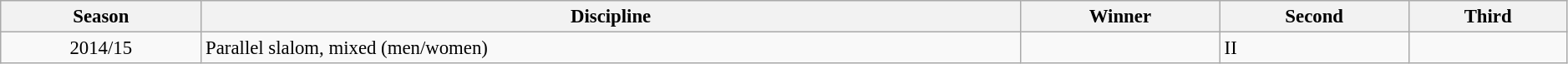<table class="wikitable" style="font-size:95%" width="99%">
<tr>
<th>Season</th>
<th>Discipline</th>
<th>Winner</th>
<th>Second</th>
<th>Third</th>
</tr>
<tr>
<td rowspan="1" align="center">2014/15</td>
<td>Parallel slalom, mixed (men/women)</td>
<td></td>
<td> II</td>
<td></td>
</tr>
</table>
